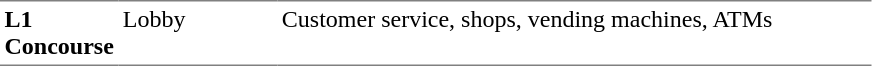<table table border=0 cellspacing=0 cellpadding=3>
<tr>
<td style="border-bottom:solid 1px gray; border-top:solid 1px gray;" valign=top width=50><strong>L1<br>Concourse</strong></td>
<td style="border-bottom:solid 1px gray; border-top:solid 1px gray;" valign=top width=100>Lobby</td>
<td style="border-bottom:solid 1px gray; border-top:solid 1px gray;" valign=top width=390>Customer service, shops, vending machines, ATMs</td>
</tr>
</table>
